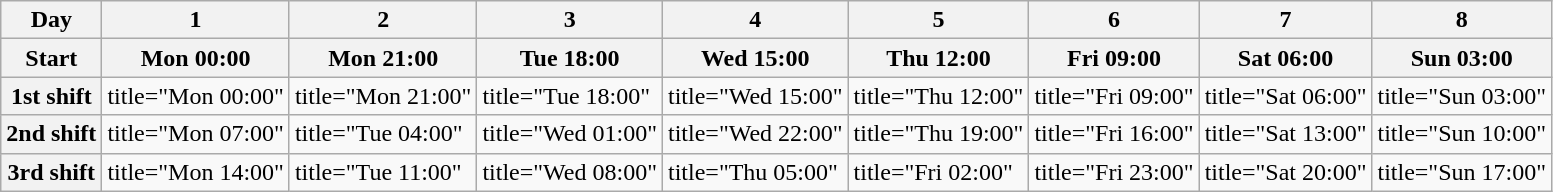<table class="wikitable">
<tr>
<th>Day</th>
<th>1</th>
<th>2</th>
<th>3</th>
<th>4</th>
<th>5</th>
<th>6</th>
<th>7</th>
<th>8</th>
</tr>
<tr>
<th>Start</th>
<th>Mon 00:00</th>
<th>Mon 21:00</th>
<th>Tue 18:00</th>
<th>Wed 15:00</th>
<th>Thu 12:00</th>
<th>Fri 09:00</th>
<th>Sat 06:00</th>
<th>Sun 03:00</th>
</tr>
<tr>
<th>1st shift</th>
<td>title="Mon 00:00" </td>
<td>title="Mon 21:00"  </td>
<td>title="Tue 18:00"  </td>
<td>title="Wed 15:00"  </td>
<td>title="Thu 12:00" </td>
<td>title="Fri 09:00" </td>
<td>title="Sat 06:00" </td>
<td>title="Sun 03:00" </td>
</tr>
<tr>
<th>2nd shift</th>
<td>title="Mon 07:00"  </td>
<td>title="Tue 04:00" </td>
<td>title="Wed 01:00"  </td>
<td>title="Wed 22:00"  </td>
<td>title="Thu 19:00"  </td>
<td>title="Fri 16:00" </td>
<td>title="Sat 13:00" </td>
<td>title="Sun 10:00" </td>
</tr>
<tr>
<th>3rd shift</th>
<td>title="Mon 14:00"  </td>
<td>title="Tue 11:00"  </td>
<td>title="Wed 08:00" </td>
<td>title="Thu 05:00"  </td>
<td>title="Fri 02:00"  </td>
<td>title="Fri 23:00" </td>
<td>title="Sat 20:00" </td>
<td>title="Sun 17:00" </td>
</tr>
</table>
